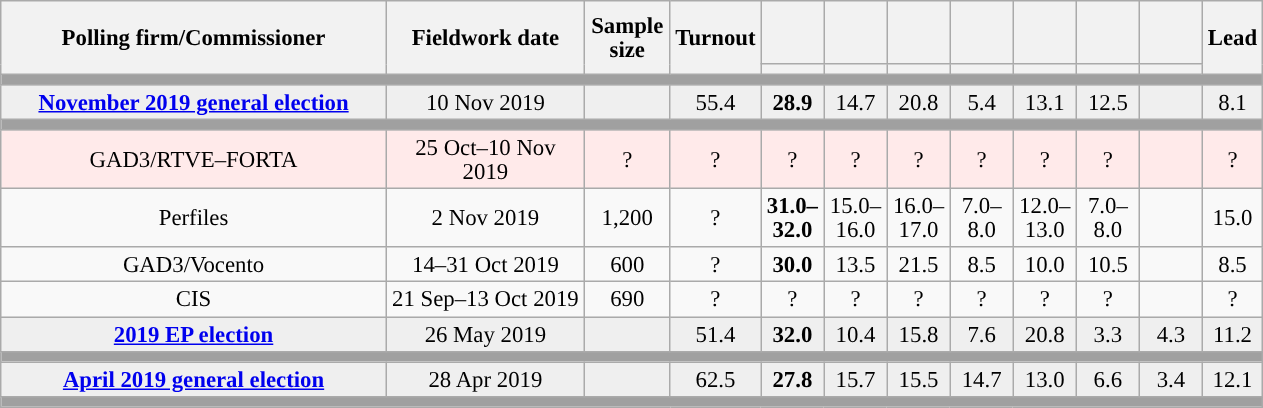<table class="wikitable collapsible collapsed" style="text-align:center; font-size:95%; line-height:16px;">
<tr style="height:42px;">
<th style="width:250px;" rowspan="2">Polling firm/Commissioner</th>
<th style="width:125px;" rowspan="2">Fieldwork date</th>
<th style="width:50px;" rowspan="2">Sample size</th>
<th style="width:45px;" rowspan="2">Turnout</th>
<th style="width:35px;"></th>
<th style="width:35px;"></th>
<th style="width:35px;"></th>
<th style="width:35px;"></th>
<th style="width:35px;"></th>
<th style="width:35px;"></th>
<th style="width:35px;"></th>
<th style="width:30px;" rowspan="2">Lead</th>
</tr>
<tr>
<th style="color:inherit;background:"></th>
<th style="color:inherit;background:"></th>
<th style="color:inherit;background:"></th>
<th style="color:inherit;background:"></th>
<th style="color:inherit;background:"></th>
<th style="color:inherit;background:"></th>
<th style="color:inherit;background:"></th>
</tr>
<tr>
<td colspan="12" style="background:#A0A0A0"></td>
</tr>
<tr style="background:#EFEFEF;">
<td><strong><a href='#'>November 2019 general election</a></strong></td>
<td>10 Nov 2019</td>
<td></td>
<td>55.4</td>
<td><strong>28.9</strong><br></td>
<td>14.7<br></td>
<td>20.8<br></td>
<td>5.4<br></td>
<td>13.1<br></td>
<td>12.5<br></td>
<td></td>
<td style="background:">8.1</td>
</tr>
<tr>
<td colspan="12" style="background:#A0A0A0"></td>
</tr>
<tr style="background:#FFEAEA;">
<td>GAD3/RTVE–FORTA</td>
<td>25 Oct–10 Nov 2019</td>
<td>?</td>
<td>?</td>
<td>?<br></td>
<td>?<br></td>
<td>?<br></td>
<td>?<br></td>
<td>?<br></td>
<td>?<br></td>
<td></td>
<td style="background:">?</td>
</tr>
<tr>
<td>Perfiles</td>
<td>2 Nov 2019</td>
<td>1,200</td>
<td>?</td>
<td><strong>31.0–<br>32.0</strong><br></td>
<td>15.0–<br>16.0<br></td>
<td>16.0–<br>17.0<br></td>
<td>7.0–<br>8.0<br></td>
<td>12.0–<br>13.0<br></td>
<td>7.0–<br>8.0<br></td>
<td></td>
<td style="background:">15.0</td>
</tr>
<tr>
<td>GAD3/Vocento</td>
<td>14–31 Oct 2019</td>
<td>600</td>
<td>?</td>
<td><strong>30.0</strong><br></td>
<td>13.5<br></td>
<td>21.5<br></td>
<td>8.5<br></td>
<td>10.0<br></td>
<td>10.5<br></td>
<td></td>
<td style="background:">8.5</td>
</tr>
<tr>
<td>CIS</td>
<td>21 Sep–13 Oct 2019</td>
<td>690</td>
<td>?</td>
<td>?<br></td>
<td>?<br></td>
<td>?<br></td>
<td>?<br></td>
<td>?<br></td>
<td>?<br></td>
<td></td>
<td style="background:">?</td>
</tr>
<tr style="background:#EFEFEF;">
<td><strong><a href='#'>2019 EP election</a></strong></td>
<td>26 May 2019</td>
<td></td>
<td>51.4</td>
<td><strong>32.0</strong><br></td>
<td>10.4<br></td>
<td>15.8<br></td>
<td>7.6<br></td>
<td>20.8<br></td>
<td>3.3<br></td>
<td>4.3<br></td>
<td style="background:">11.2</td>
</tr>
<tr>
<td colspan="12" style="background:#A0A0A0"></td>
</tr>
<tr style="background:#EFEFEF;">
<td><strong><a href='#'>April 2019 general election</a></strong></td>
<td>28 Apr 2019</td>
<td></td>
<td>62.5</td>
<td><strong>27.8</strong><br></td>
<td>15.7<br></td>
<td>15.5<br></td>
<td>14.7<br></td>
<td>13.0<br></td>
<td>6.6<br></td>
<td>3.4<br></td>
<td style="background:">12.1</td>
</tr>
<tr>
<td colspan="12" style="background:#A0A0A0"></td>
</tr>
</table>
